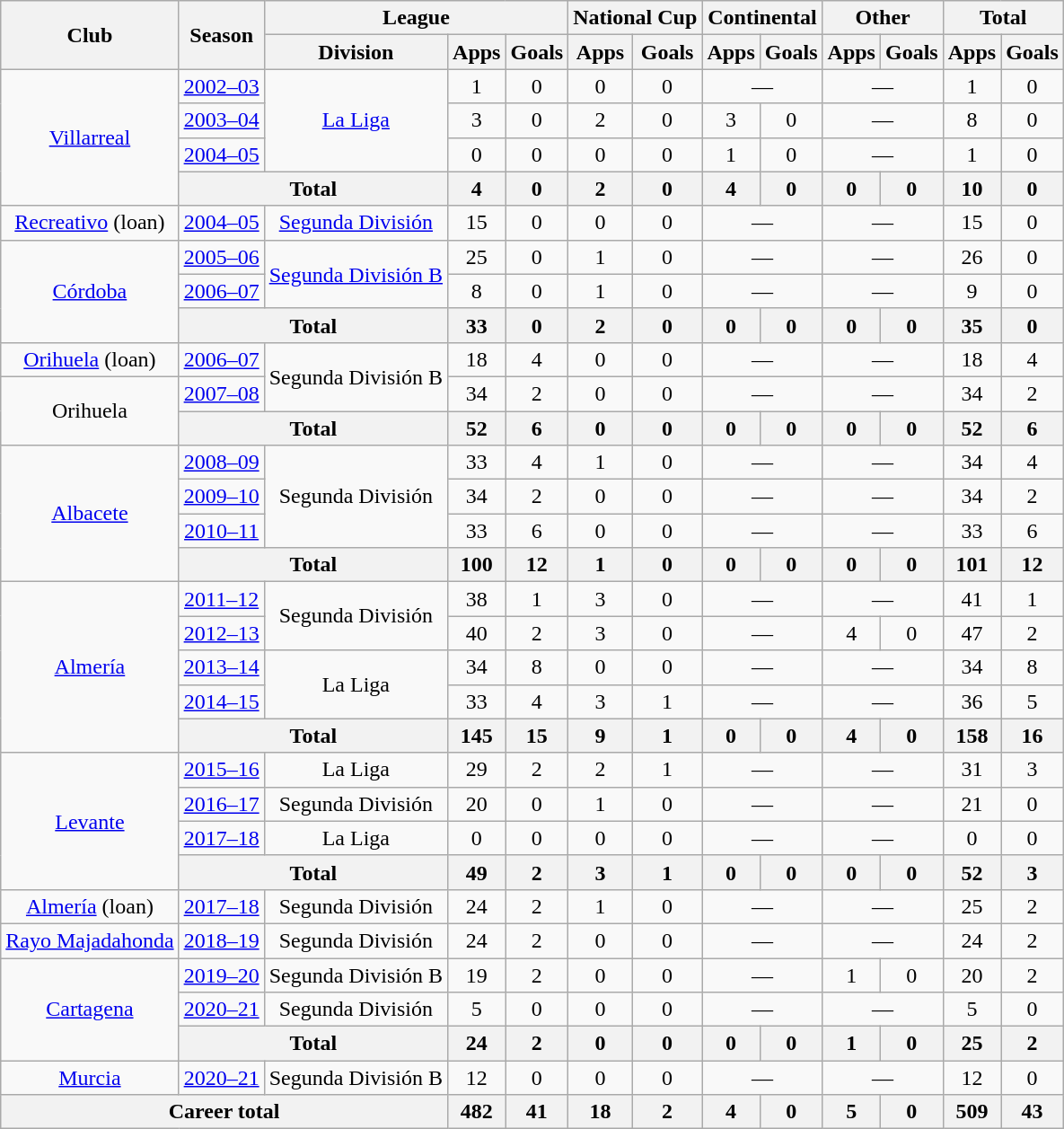<table class="wikitable" style="text-align:center">
<tr>
<th rowspan="2">Club</th>
<th rowspan="2">Season</th>
<th colspan="3">League</th>
<th colspan="2">National Cup</th>
<th colspan="2">Continental</th>
<th colspan="2">Other</th>
<th colspan="2">Total</th>
</tr>
<tr>
<th>Division</th>
<th>Apps</th>
<th>Goals</th>
<th>Apps</th>
<th>Goals</th>
<th>Apps</th>
<th>Goals</th>
<th>Apps</th>
<th>Goals</th>
<th>Apps</th>
<th>Goals</th>
</tr>
<tr>
<td rowspan="4"><a href='#'>Villarreal</a></td>
<td><a href='#'>2002–03</a></td>
<td rowspan="3"><a href='#'>La Liga</a></td>
<td>1</td>
<td>0</td>
<td>0</td>
<td>0</td>
<td colspan="2">—</td>
<td colspan="2">—</td>
<td>1</td>
<td>0</td>
</tr>
<tr>
<td><a href='#'>2003–04</a></td>
<td>3</td>
<td>0</td>
<td>2</td>
<td>0</td>
<td>3</td>
<td>0</td>
<td colspan="2">—</td>
<td>8</td>
<td>0</td>
</tr>
<tr>
<td><a href='#'>2004–05</a></td>
<td>0</td>
<td>0</td>
<td>0</td>
<td>0</td>
<td>1</td>
<td>0</td>
<td colspan="2">—</td>
<td>1</td>
<td>0</td>
</tr>
<tr>
<th colspan="2">Total</th>
<th>4</th>
<th>0</th>
<th>2</th>
<th>0</th>
<th>4</th>
<th>0</th>
<th>0</th>
<th>0</th>
<th>10</th>
<th>0</th>
</tr>
<tr>
<td><a href='#'>Recreativo</a> (loan)</td>
<td><a href='#'>2004–05</a></td>
<td><a href='#'>Segunda División</a></td>
<td>15</td>
<td>0</td>
<td>0</td>
<td>0</td>
<td colspan="2">—</td>
<td colspan="2">—</td>
<td>15</td>
<td>0</td>
</tr>
<tr>
<td rowspan="3"><a href='#'>Córdoba</a></td>
<td><a href='#'>2005–06</a></td>
<td rowspan="2"><a href='#'>Segunda División B</a></td>
<td>25</td>
<td>0</td>
<td>1</td>
<td>0</td>
<td colspan="2">—</td>
<td colspan="2">—</td>
<td>26</td>
<td>0</td>
</tr>
<tr>
<td><a href='#'>2006–07</a></td>
<td>8</td>
<td>0</td>
<td>1</td>
<td>0</td>
<td colspan="2">—</td>
<td colspan="2">—</td>
<td>9</td>
<td>0</td>
</tr>
<tr>
<th colspan="2">Total</th>
<th>33</th>
<th>0</th>
<th>2</th>
<th>0</th>
<th>0</th>
<th>0</th>
<th>0</th>
<th>0</th>
<th>35</th>
<th>0</th>
</tr>
<tr>
<td><a href='#'>Orihuela</a> (loan)</td>
<td><a href='#'>2006–07</a></td>
<td rowspan="2">Segunda División B</td>
<td>18</td>
<td>4</td>
<td>0</td>
<td>0</td>
<td colspan="2">—</td>
<td colspan="2">—</td>
<td>18</td>
<td>4</td>
</tr>
<tr>
<td rowspan="2">Orihuela</td>
<td><a href='#'>2007–08</a></td>
<td>34</td>
<td>2</td>
<td>0</td>
<td>0</td>
<td colspan="2">—</td>
<td colspan="2">—</td>
<td>34</td>
<td>2</td>
</tr>
<tr>
<th colspan="2">Total</th>
<th>52</th>
<th>6</th>
<th>0</th>
<th>0</th>
<th>0</th>
<th>0</th>
<th>0</th>
<th>0</th>
<th>52</th>
<th>6</th>
</tr>
<tr>
<td rowspan="4"><a href='#'>Albacete</a></td>
<td><a href='#'>2008–09</a></td>
<td rowspan="3">Segunda División</td>
<td>33</td>
<td>4</td>
<td>1</td>
<td>0</td>
<td colspan="2">—</td>
<td colspan="2">—</td>
<td>34</td>
<td>4</td>
</tr>
<tr>
<td><a href='#'>2009–10</a></td>
<td>34</td>
<td>2</td>
<td>0</td>
<td>0</td>
<td colspan="2">—</td>
<td colspan="2">—</td>
<td>34</td>
<td>2</td>
</tr>
<tr>
<td><a href='#'>2010–11</a></td>
<td>33</td>
<td>6</td>
<td>0</td>
<td>0</td>
<td colspan="2">—</td>
<td colspan="2">—</td>
<td>33</td>
<td>6</td>
</tr>
<tr>
<th colspan="2">Total</th>
<th>100</th>
<th>12</th>
<th>1</th>
<th>0</th>
<th>0</th>
<th>0</th>
<th>0</th>
<th>0</th>
<th>101</th>
<th>12</th>
</tr>
<tr>
<td rowspan="5"><a href='#'>Almería</a></td>
<td><a href='#'>2011–12</a></td>
<td rowspan="2">Segunda División</td>
<td>38</td>
<td>1</td>
<td>3</td>
<td>0</td>
<td colspan="2">—</td>
<td colspan="2">—</td>
<td>41</td>
<td>1</td>
</tr>
<tr>
<td><a href='#'>2012–13</a></td>
<td>40</td>
<td>2</td>
<td>3</td>
<td>0</td>
<td colspan="2">—</td>
<td>4</td>
<td>0</td>
<td>47</td>
<td>2</td>
</tr>
<tr>
<td><a href='#'>2013–14</a></td>
<td rowspan="2">La Liga</td>
<td>34</td>
<td>8</td>
<td>0</td>
<td>0</td>
<td colspan="2">—</td>
<td colspan="2">—</td>
<td>34</td>
<td>8</td>
</tr>
<tr>
<td><a href='#'>2014–15</a></td>
<td>33</td>
<td>4</td>
<td>3</td>
<td>1</td>
<td colspan="2">—</td>
<td colspan="2">—</td>
<td>36</td>
<td>5</td>
</tr>
<tr>
<th colspan="2">Total</th>
<th>145</th>
<th>15</th>
<th>9</th>
<th>1</th>
<th>0</th>
<th>0</th>
<th>4</th>
<th>0</th>
<th>158</th>
<th>16</th>
</tr>
<tr>
<td rowspan="4"><a href='#'>Levante</a></td>
<td><a href='#'>2015–16</a></td>
<td>La Liga</td>
<td>29</td>
<td>2</td>
<td>2</td>
<td>1</td>
<td colspan="2">—</td>
<td colspan="2">—</td>
<td>31</td>
<td>3</td>
</tr>
<tr>
<td><a href='#'>2016–17</a></td>
<td>Segunda División</td>
<td>20</td>
<td>0</td>
<td>1</td>
<td>0</td>
<td colspan="2">—</td>
<td colspan="2">—</td>
<td>21</td>
<td>0</td>
</tr>
<tr>
<td><a href='#'>2017–18</a></td>
<td>La Liga</td>
<td>0</td>
<td>0</td>
<td>0</td>
<td>0</td>
<td colspan="2">—</td>
<td colspan="2">—</td>
<td>0</td>
<td>0</td>
</tr>
<tr>
<th colspan="2">Total</th>
<th>49</th>
<th>2</th>
<th>3</th>
<th>1</th>
<th>0</th>
<th>0</th>
<th>0</th>
<th>0</th>
<th>52</th>
<th>3</th>
</tr>
<tr>
<td><a href='#'>Almería</a> (loan)</td>
<td><a href='#'>2017–18</a></td>
<td>Segunda División</td>
<td>24</td>
<td>2</td>
<td>1</td>
<td>0</td>
<td colspan="2">—</td>
<td colspan="2">—</td>
<td>25</td>
<td>2</td>
</tr>
<tr>
<td><a href='#'>Rayo Majadahonda</a></td>
<td><a href='#'>2018–19</a></td>
<td>Segunda División</td>
<td>24</td>
<td>2</td>
<td>0</td>
<td>0</td>
<td colspan="2">—</td>
<td colspan="2">—</td>
<td>24</td>
<td>2</td>
</tr>
<tr>
<td rowspan="3"><a href='#'>Cartagena</a></td>
<td><a href='#'>2019–20</a></td>
<td>Segunda División B</td>
<td>19</td>
<td>2</td>
<td>0</td>
<td>0</td>
<td colspan="2">—</td>
<td>1</td>
<td>0</td>
<td>20</td>
<td>2</td>
</tr>
<tr>
<td><a href='#'>2020–21</a></td>
<td>Segunda División</td>
<td>5</td>
<td>0</td>
<td>0</td>
<td>0</td>
<td colspan="2">—</td>
<td colspan="2">—</td>
<td>5</td>
<td>0</td>
</tr>
<tr>
<th colspan="2">Total</th>
<th>24</th>
<th>2</th>
<th>0</th>
<th>0</th>
<th>0</th>
<th>0</th>
<th>1</th>
<th>0</th>
<th>25</th>
<th>2</th>
</tr>
<tr>
<td><a href='#'>Murcia</a></td>
<td><a href='#'>2020–21</a></td>
<td>Segunda División B</td>
<td>12</td>
<td>0</td>
<td>0</td>
<td>0</td>
<td colspan="2">—</td>
<td colspan="2">—</td>
<td>12</td>
<td>0</td>
</tr>
<tr>
<th colspan="3">Career total</th>
<th>482</th>
<th>41</th>
<th>18</th>
<th>2</th>
<th>4</th>
<th>0</th>
<th>5</th>
<th>0</th>
<th>509</th>
<th>43</th>
</tr>
</table>
